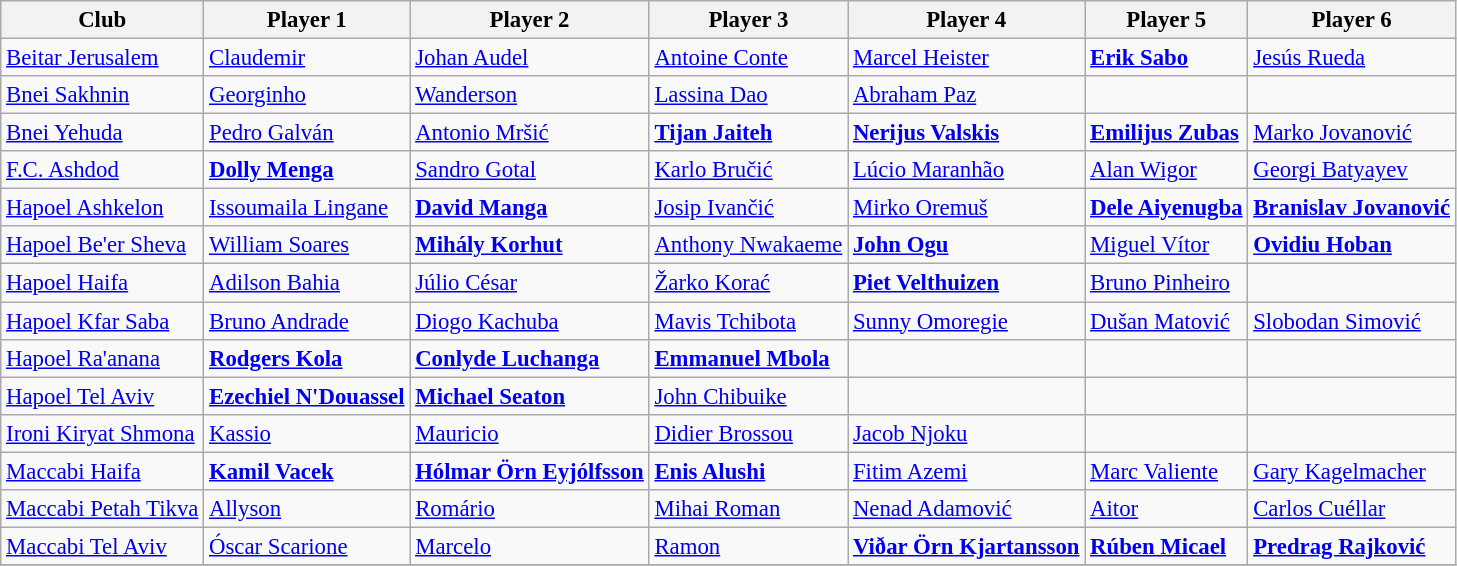<table class="wikitable" style="font-size:95%;">
<tr>
<th>Club</th>
<th>Player 1</th>
<th>Player 2</th>
<th>Player 3</th>
<th>Player 4</th>
<th>Player 5</th>
<th>Player 6</th>
</tr>
<tr>
<td><a href='#'>Beitar Jerusalem</a></td>
<td> <a href='#'>Claudemir</a></td>
<td> <a href='#'>Johan Audel</a></td>
<td> <a href='#'>Antoine Conte</a></td>
<td> <a href='#'>Marcel Heister</a></td>
<td> <strong><a href='#'>Erik Sabo</a></strong></td>
<td> <a href='#'>Jesús Rueda</a></td>
</tr>
<tr>
<td><a href='#'>Bnei Sakhnin</a></td>
<td> <a href='#'>Georginho</a></td>
<td> <a href='#'>Wanderson</a></td>
<td> <a href='#'>Lassina Dao</a></td>
<td> <a href='#'>Abraham Paz</a></td>
<td></td>
<td></td>
</tr>
<tr>
<td><a href='#'>Bnei Yehuda</a></td>
<td> <a href='#'>Pedro Galván</a></td>
<td> <a href='#'>Antonio Mršić</a></td>
<td> <strong><a href='#'>Tijan Jaiteh</a></strong></td>
<td> <strong><a href='#'>Nerijus Valskis</a></strong></td>
<td> <strong><a href='#'>Emilijus Zubas</a></strong></td>
<td> <a href='#'>Marko Jovanović</a></td>
</tr>
<tr>
<td><a href='#'>F.C. Ashdod</a></td>
<td> <strong><a href='#'>Dolly Menga</a></strong></td>
<td> <a href='#'>Sandro Gotal</a></td>
<td> <a href='#'>Karlo Bručić</a></td>
<td> <a href='#'>Lúcio Maranhão</a></td>
<td> <a href='#'>Alan Wigor</a></td>
<td> <a href='#'>Georgi Batyayev</a></td>
</tr>
<tr>
<td><a href='#'>Hapoel Ashkelon</a></td>
<td> <a href='#'>Issoumaila Lingane</a></td>
<td> <strong><a href='#'>David Manga</a></strong></td>
<td> <a href='#'>Josip Ivančić</a></td>
<td> <a href='#'>Mirko Oremuš</a></td>
<td> <strong><a href='#'>Dele Aiyenugba</a></strong></td>
<td> <strong><a href='#'>Branislav Jovanović</a></strong></td>
</tr>
<tr>
<td><a href='#'>Hapoel Be'er Sheva</a></td>
<td> <a href='#'>William Soares</a></td>
<td> <strong><a href='#'>Mihály Korhut</a></strong></td>
<td> <a href='#'>Anthony Nwakaeme</a></td>
<td> <strong><a href='#'>John Ogu</a></strong></td>
<td> <a href='#'>Miguel Vítor</a></td>
<td> <strong><a href='#'>Ovidiu Hoban</a></strong></td>
</tr>
<tr>
<td><a href='#'>Hapoel Haifa</a></td>
<td> <a href='#'>Adilson Bahia</a></td>
<td> <a href='#'>Júlio César</a></td>
<td> <a href='#'>Žarko Korać</a></td>
<td> <strong><a href='#'>Piet Velthuizen</a></strong></td>
<td> <a href='#'>Bruno Pinheiro</a></td>
<td></td>
</tr>
<tr>
<td><a href='#'>Hapoel Kfar Saba</a></td>
<td> <a href='#'>Bruno Andrade</a></td>
<td> <a href='#'>Diogo Kachuba</a></td>
<td> <a href='#'>Mavis Tchibota</a></td>
<td> <a href='#'>Sunny Omoregie</a></td>
<td> <a href='#'>Dušan Matović</a></td>
<td> <a href='#'>Slobodan Simović</a></td>
</tr>
<tr>
<td><a href='#'>Hapoel Ra'anana</a></td>
<td> <strong><a href='#'>Rodgers Kola</a></strong></td>
<td> <strong><a href='#'>Conlyde Luchanga</a></strong></td>
<td> <strong><a href='#'>Emmanuel Mbola</a></strong></td>
<td></td>
<td></td>
<td></td>
</tr>
<tr>
<td><a href='#'>Hapoel Tel Aviv</a></td>
<td> <strong><a href='#'>Ezechiel N'Douassel</a></strong></td>
<td>  <strong><a href='#'>Michael Seaton</a></strong></td>
<td> <a href='#'>John Chibuike</a></td>
<td></td>
<td></td>
<td></td>
</tr>
<tr>
<td><a href='#'>Ironi Kiryat Shmona</a></td>
<td> <a href='#'>Kassio</a></td>
<td> <a href='#'>Mauricio</a></td>
<td> <a href='#'>Didier Brossou</a></td>
<td> <a href='#'>Jacob Njoku</a></td>
<td></td>
<td></td>
</tr>
<tr>
<td><a href='#'>Maccabi Haifa</a></td>
<td> <strong><a href='#'>Kamil Vacek</a></strong></td>
<td> <strong><a href='#'>Hólmar Örn Eyjólfsson</a></strong></td>
<td> <strong><a href='#'>Enis Alushi</a></strong></td>
<td> <a href='#'>Fitim Azemi</a></td>
<td> <a href='#'>Marc Valiente</a></td>
<td> <a href='#'>Gary Kagelmacher</a></td>
</tr>
<tr>
<td><a href='#'>Maccabi Petah Tikva</a></td>
<td> <a href='#'>Allyson</a></td>
<td> <a href='#'>Romário</a></td>
<td> <a href='#'>Mihai Roman</a></td>
<td> <a href='#'>Nenad Adamović</a></td>
<td> <a href='#'>Aitor</a></td>
<td> <a href='#'>Carlos Cuéllar</a></td>
</tr>
<tr>
<td><a href='#'>Maccabi Tel Aviv</a></td>
<td> <a href='#'>Óscar Scarione</a></td>
<td> <a href='#'>Marcelo</a></td>
<td> <a href='#'>Ramon</a></td>
<td> <strong><a href='#'>Viðar Örn Kjartansson</a></strong></td>
<td> <strong><a href='#'>Rúben Micael</a></strong></td>
<td> <strong><a href='#'>Predrag Rajković</a></strong></td>
</tr>
<tr>
</tr>
</table>
